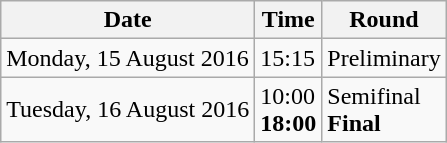<table class="wikitable">
<tr>
<th>Date</th>
<th>Time</th>
<th>Round</th>
</tr>
<tr>
<td>Monday, 15 August 2016</td>
<td>15:15</td>
<td>Preliminary</td>
</tr>
<tr>
<td>Tuesday, 16 August 2016</td>
<td>10:00<br><strong>18:00</strong></td>
<td>Semifinal<br><strong>Final</strong></td>
</tr>
</table>
